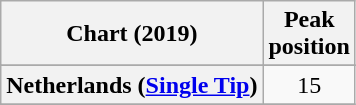<table class="wikitable sortable plainrowheaders" style="text-align:center">
<tr>
<th scope="col">Chart (2019)</th>
<th scope="col">Peak<br>position</th>
</tr>
<tr>
</tr>
<tr>
</tr>
<tr>
<th scope="row">Netherlands (<a href='#'>Single Tip</a>)</th>
<td>15</td>
</tr>
<tr>
</tr>
</table>
